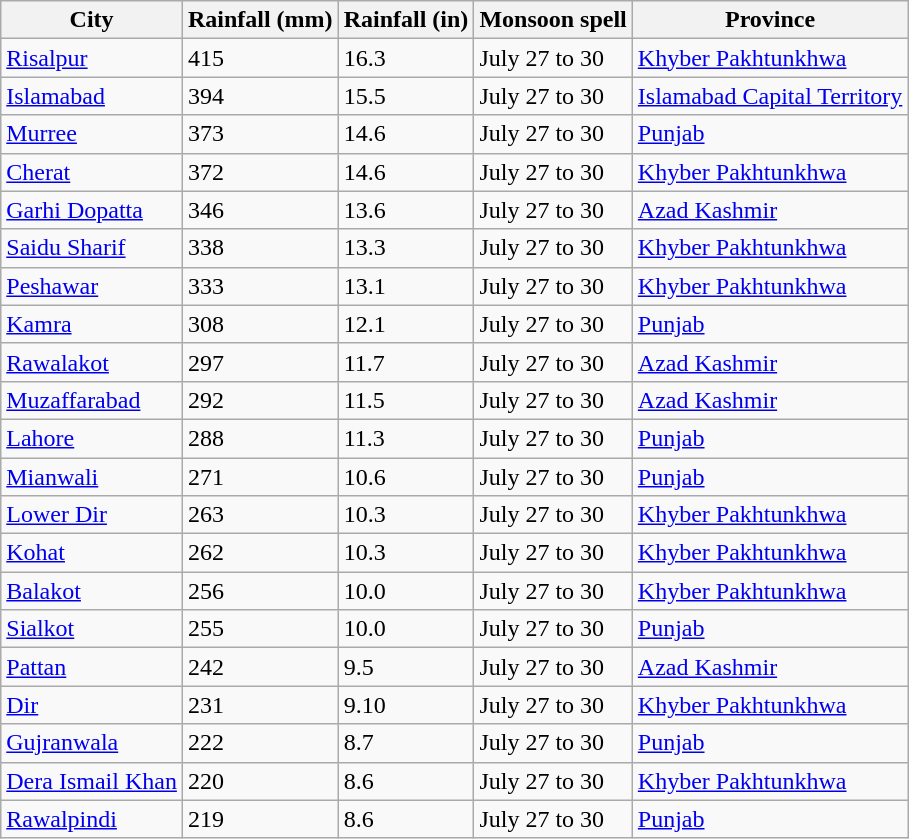<table class="sortable wikitable">
<tr>
<th>City</th>
<th>Rainfall (mm)</th>
<th>Rainfall (in)</th>
<th>Monsoon spell</th>
<th>Province</th>
</tr>
<tr>
<td><a href='#'>Risalpur</a></td>
<td>415</td>
<td>16.3</td>
<td>July 27 to 30</td>
<td><a href='#'>Khyber Pakhtunkhwa</a></td>
</tr>
<tr>
<td><a href='#'>Islamabad</a></td>
<td>394</td>
<td>15.5</td>
<td>July 27 to 30</td>
<td><a href='#'>Islamabad Capital Territory</a></td>
</tr>
<tr>
<td><a href='#'>Murree</a></td>
<td>373</td>
<td>14.6</td>
<td>July 27 to 30</td>
<td><a href='#'>Punjab</a></td>
</tr>
<tr>
<td><a href='#'>Cherat</a></td>
<td>372</td>
<td>14.6</td>
<td>July 27 to 30</td>
<td><a href='#'>Khyber Pakhtunkhwa</a></td>
</tr>
<tr>
<td><a href='#'>Garhi Dopatta</a></td>
<td>346</td>
<td>13.6</td>
<td>July 27 to 30</td>
<td><a href='#'>Azad Kashmir</a></td>
</tr>
<tr>
<td><a href='#'>Saidu Sharif</a></td>
<td>338</td>
<td>13.3</td>
<td>July 27 to 30</td>
<td><a href='#'>Khyber Pakhtunkhwa</a></td>
</tr>
<tr>
<td><a href='#'>Peshawar</a></td>
<td>333</td>
<td>13.1</td>
<td>July 27 to 30</td>
<td><a href='#'>Khyber Pakhtunkhwa</a></td>
</tr>
<tr>
<td><a href='#'>Kamra</a></td>
<td>308</td>
<td>12.1</td>
<td>July 27 to 30</td>
<td><a href='#'>Punjab</a></td>
</tr>
<tr>
<td><a href='#'>Rawalakot</a></td>
<td>297</td>
<td>11.7</td>
<td>July 27 to 30</td>
<td><a href='#'>Azad Kashmir</a></td>
</tr>
<tr>
<td><a href='#'>Muzaffarabad</a></td>
<td>292</td>
<td>11.5</td>
<td>July 27 to 30</td>
<td><a href='#'>Azad Kashmir</a></td>
</tr>
<tr>
<td><a href='#'>Lahore</a></td>
<td>288</td>
<td>11.3</td>
<td>July 27 to 30</td>
<td><a href='#'>Punjab</a></td>
</tr>
<tr>
<td><a href='#'>Mianwali</a></td>
<td>271</td>
<td>10.6</td>
<td>July 27 to 30</td>
<td><a href='#'>Punjab</a></td>
</tr>
<tr>
<td><a href='#'>Lower Dir</a></td>
<td>263</td>
<td>10.3</td>
<td>July 27 to 30</td>
<td><a href='#'>Khyber Pakhtunkhwa</a></td>
</tr>
<tr>
<td><a href='#'>Kohat</a></td>
<td>262</td>
<td>10.3</td>
<td>July 27 to 30</td>
<td><a href='#'>Khyber Pakhtunkhwa</a></td>
</tr>
<tr>
<td><a href='#'>Balakot</a></td>
<td>256</td>
<td>10.0</td>
<td>July 27 to 30</td>
<td><a href='#'>Khyber Pakhtunkhwa</a></td>
</tr>
<tr>
<td><a href='#'>Sialkot</a></td>
<td>255</td>
<td>10.0</td>
<td>July 27 to 30</td>
<td><a href='#'>Punjab</a></td>
</tr>
<tr>
<td><a href='#'>Pattan</a></td>
<td>242</td>
<td>9.5</td>
<td>July 27 to 30</td>
<td><a href='#'>Azad Kashmir</a></td>
</tr>
<tr>
<td><a href='#'>Dir</a></td>
<td>231</td>
<td>9.10</td>
<td>July 27 to 30</td>
<td><a href='#'>Khyber Pakhtunkhwa</a></td>
</tr>
<tr>
<td><a href='#'>Gujranwala</a></td>
<td>222</td>
<td>8.7</td>
<td>July 27 to 30</td>
<td><a href='#'>Punjab</a></td>
</tr>
<tr>
<td><a href='#'>Dera Ismail Khan</a></td>
<td>220</td>
<td>8.6</td>
<td>July 27 to 30</td>
<td><a href='#'>Khyber Pakhtunkhwa</a></td>
</tr>
<tr>
<td><a href='#'>Rawalpindi</a></td>
<td>219</td>
<td>8.6</td>
<td>July 27 to 30</td>
<td><a href='#'>Punjab</a></td>
</tr>
</table>
